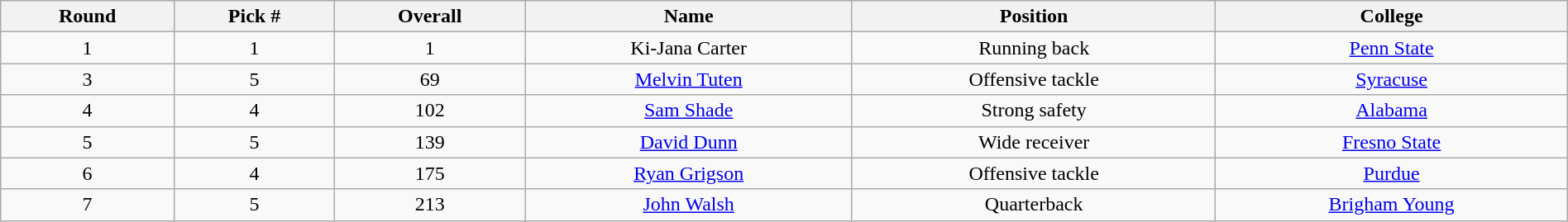<table class="wikitable sortable sortable" style="width: 100%; text-align:center">
<tr>
<th>Round</th>
<th>Pick #</th>
<th>Overall</th>
<th>Name</th>
<th>Position</th>
<th>College</th>
</tr>
<tr>
<td>1</td>
<td>1</td>
<td>1</td>
<td>Ki-Jana Carter</td>
<td>Running back</td>
<td><a href='#'>Penn State</a></td>
</tr>
<tr>
<td>3</td>
<td>5</td>
<td>69</td>
<td><a href='#'>Melvin Tuten</a></td>
<td>Offensive tackle</td>
<td><a href='#'>Syracuse</a></td>
</tr>
<tr>
<td>4</td>
<td>4</td>
<td>102</td>
<td><a href='#'>Sam Shade</a></td>
<td>Strong safety</td>
<td><a href='#'>Alabama</a></td>
</tr>
<tr>
<td>5</td>
<td>5</td>
<td>139</td>
<td><a href='#'>David Dunn</a></td>
<td>Wide receiver</td>
<td><a href='#'>Fresno State</a></td>
</tr>
<tr>
<td>6</td>
<td>4</td>
<td>175</td>
<td><a href='#'>Ryan Grigson</a></td>
<td>Offensive tackle</td>
<td><a href='#'>Purdue</a></td>
</tr>
<tr>
<td>7</td>
<td>5</td>
<td>213</td>
<td><a href='#'>John Walsh</a></td>
<td>Quarterback</td>
<td><a href='#'>Brigham Young</a></td>
</tr>
</table>
